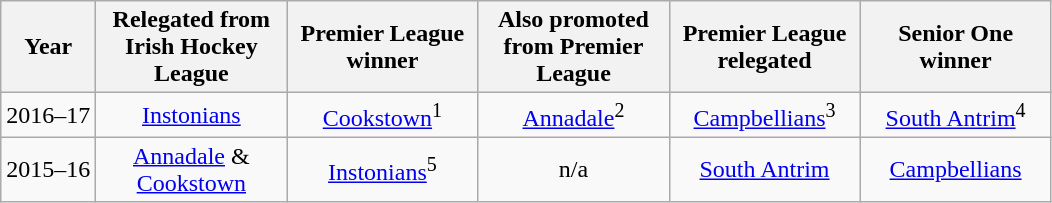<table class="wikitable">
<tr>
<th>Year</th>
<th width="120">Relegated from Irish Hockey League</th>
<th width="120">Premier League winner</th>
<th width="120">Also promoted from Premier League</th>
<th width="120">Premier League relegated</th>
<th width="120">Senior One winner</th>
</tr>
<tr>
<td align="center">2016–17</td>
<td align="center"><a href='#'>Instonians</a></td>
<td align="center"><a href='#'>Cookstown</a><sup>1</sup></td>
<td align="center"><a href='#'>Annadale</a><sup>2</sup></td>
<td align="center"><a href='#'>Campbellians</a><sup>3</sup></td>
<td align="center"><a href='#'>South Antrim</a><sup>4</sup></td>
</tr>
<tr>
<td align="center">2015–16</td>
<td align="center"><a href='#'>Annadale</a> & <a href='#'>Cookstown</a></td>
<td align="center"><a href='#'>Instonians</a><sup>5</sup></td>
<td align="center">n/a</td>
<td align="center"><a href='#'>South Antrim</a></td>
<td align="center"><a href='#'>Campbellians</a></td>
</tr>
</table>
